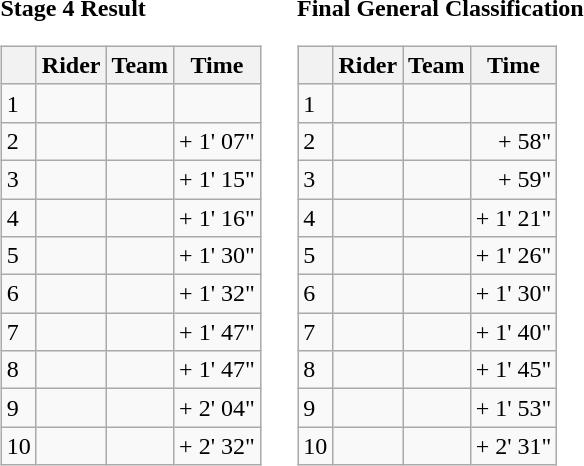<table>
<tr>
<td><strong>Stage 4 Result</strong><br><table class="wikitable">
<tr>
<th></th>
<th>Rider</th>
<th>Team</th>
<th>Time</th>
</tr>
<tr>
<td>1</td>
<td></td>
<td></td>
<td align="right"></td>
</tr>
<tr>
<td>2</td>
<td></td>
<td></td>
<td align="right">+ 1' 07"</td>
</tr>
<tr>
<td>3</td>
<td></td>
<td></td>
<td align="right">+ 1' 15"</td>
</tr>
<tr>
<td>4</td>
<td></td>
<td></td>
<td align="right">+ 1' 16"</td>
</tr>
<tr>
<td>5</td>
<td></td>
<td></td>
<td align="right">+ 1' 30"</td>
</tr>
<tr>
<td>6</td>
<td></td>
<td></td>
<td align="right">+ 1' 32"</td>
</tr>
<tr>
<td>7</td>
<td></td>
<td></td>
<td align="right">+ 1' 47"</td>
</tr>
<tr>
<td>8</td>
<td></td>
<td></td>
<td align="right">+ 1' 47"</td>
</tr>
<tr>
<td>9</td>
<td></td>
<td></td>
<td align="right">+ 2' 04"</td>
</tr>
<tr>
<td>10</td>
<td></td>
<td></td>
<td align="right">+ 2' 32"</td>
</tr>
</table>
</td>
<td></td>
<td><strong>Final General Classification</strong><br><table class="wikitable">
<tr>
<th></th>
<th>Rider</th>
<th>Team</th>
<th>Time</th>
</tr>
<tr>
<td>1</td>
<td> </td>
<td></td>
<td align="right"></td>
</tr>
<tr>
<td>2</td>
<td></td>
<td></td>
<td align="right">+ 58"</td>
</tr>
<tr>
<td>3</td>
<td></td>
<td></td>
<td align="right">+ 59"</td>
</tr>
<tr>
<td>4</td>
<td></td>
<td></td>
<td align="right">+ 1' 21"</td>
</tr>
<tr>
<td>5</td>
<td></td>
<td></td>
<td align="right">+ 1' 26"</td>
</tr>
<tr>
<td>6</td>
<td></td>
<td></td>
<td align="right">+ 1' 30"</td>
</tr>
<tr>
<td>7</td>
<td></td>
<td></td>
<td align="right">+ 1' 40"</td>
</tr>
<tr>
<td>8</td>
<td></td>
<td></td>
<td align="right">+ 1' 45"</td>
</tr>
<tr>
<td>9</td>
<td></td>
<td></td>
<td align="right">+ 1' 53"</td>
</tr>
<tr>
<td>10</td>
<td></td>
<td></td>
<td align="right">+ 2' 31"</td>
</tr>
</table>
</td>
</tr>
</table>
